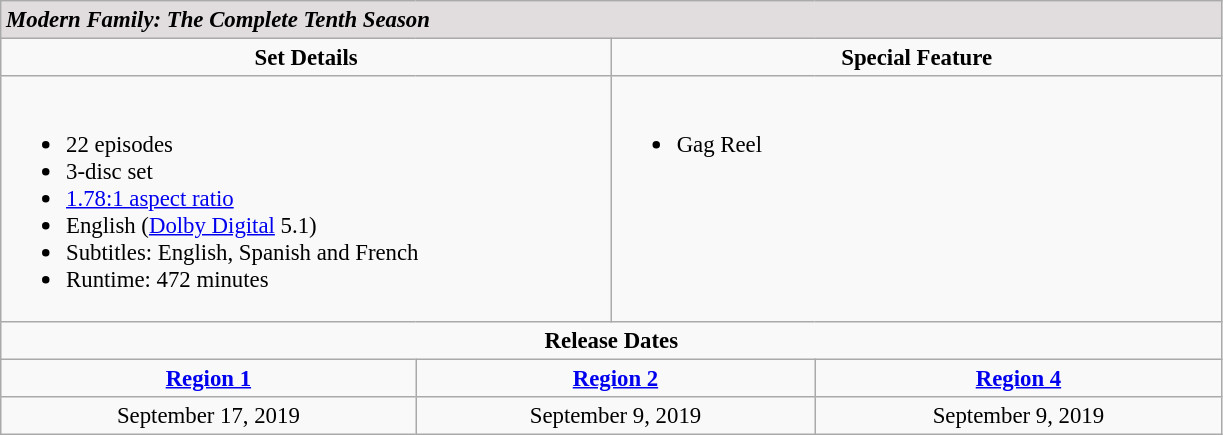<table class="wikitable" style="font-size: 95%;">
<tr style="background:#E1DCDE;">
<td colspan="6"><span> <strong><em>Modern Family: The Complete Tenth Season </em></strong></span></td>
</tr>
<tr style="vertical-align:top; text-align:center;">
<td style="width:400px;" colspan="3"><strong>Set Details</strong></td>
<td style="width:400px; " colspan="3"><strong>Special Feature</strong></td>
</tr>
<tr valign="top">
<td colspan="3"  style="text-align:left; width:400px;"><br><ul><li>22 episodes</li><li>3-disc set</li><li><a href='#'>1.78:1 aspect ratio</a></li><li>English (<a href='#'>Dolby Digital</a> 5.1)</li><li>Subtitles: English, Spanish and French</li><li>Runtime: 472 minutes</li></ul></td>
<td colspan="3"  style="text-align:left; width:400px;"><br><ul><li>Gag Reel</li></ul></td>
</tr>
<tr>
<td colspan="6" style="text-align:center;"><strong>Release Dates</strong></td>
</tr>
<tr>
<td colspan="2" style="text-align:center;"><strong><a href='#'>Region 1</a></strong></td>
<td colspan="2" style="text-align:center;"><strong><a href='#'>Region 2</a></strong></td>
<td colspan="2" style="text-align:center;"><strong><a href='#'>Region 4</a></strong></td>
</tr>
<tr style="text-align:center;">
<td colspan="2">September 17, 2019</td>
<td colspan="2">September 9, 2019</td>
<td colspan="2">September 9, 2019</td>
</tr>
</table>
